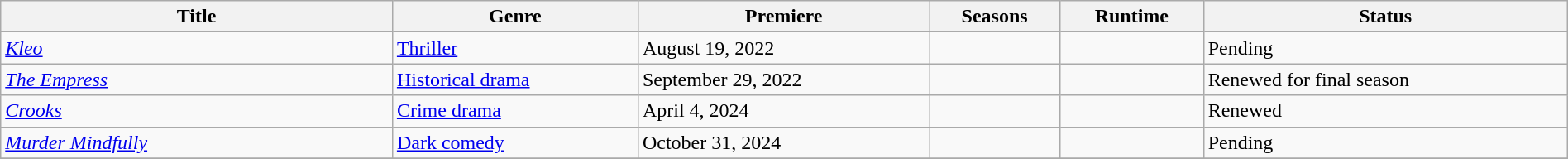<table class="wikitable sortable" style="width:100%">
<tr>
<th scope="col" style="width:25%;">Title</th>
<th>Genre</th>
<th>Premiere</th>
<th>Seasons</th>
<th>Runtime</th>
<th>Status</th>
</tr>
<tr>
<td><em><a href='#'>Kleo</a></em></td>
<td><a href='#'>Thriller</a></td>
<td>August 19, 2022</td>
<td></td>
<td></td>
<td>Pending</td>
</tr>
<tr>
<td><em><a href='#'>The Empress</a></em></td>
<td><a href='#'>Historical drama</a></td>
<td>September 29, 2022</td>
<td></td>
<td></td>
<td>Renewed for final season</td>
</tr>
<tr>
<td><em><a href='#'>Crooks</a></em></td>
<td><a href='#'>Crime drama</a></td>
<td>April 4, 2024</td>
<td></td>
<td></td>
<td>Renewed</td>
</tr>
<tr>
<td><em><a href='#'>Murder Mindfully</a></em></td>
<td><a href='#'>Dark comedy</a></td>
<td>October 31, 2024</td>
<td></td>
<td></td>
<td>Pending</td>
</tr>
<tr>
</tr>
</table>
